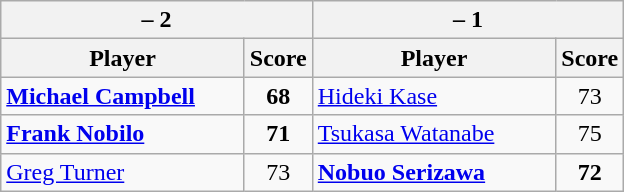<table class=wikitable>
<tr>
<th colspan=2> – 2</th>
<th colspan=2> – 1</th>
</tr>
<tr>
<th width=155>Player</th>
<th>Score</th>
<th width=155>Player</th>
<th>Score</th>
</tr>
<tr>
<td><strong><a href='#'>Michael Campbell</a></strong></td>
<td align=center><strong>68</strong></td>
<td><a href='#'>Hideki Kase</a></td>
<td align=center>73</td>
</tr>
<tr>
<td><strong><a href='#'>Frank Nobilo</a></strong></td>
<td align=center><strong>71</strong></td>
<td><a href='#'>Tsukasa Watanabe</a></td>
<td align=center>75</td>
</tr>
<tr>
<td><a href='#'>Greg Turner</a></td>
<td align=center>73</td>
<td><strong><a href='#'>Nobuo Serizawa</a></strong></td>
<td align=center><strong>72</strong></td>
</tr>
</table>
